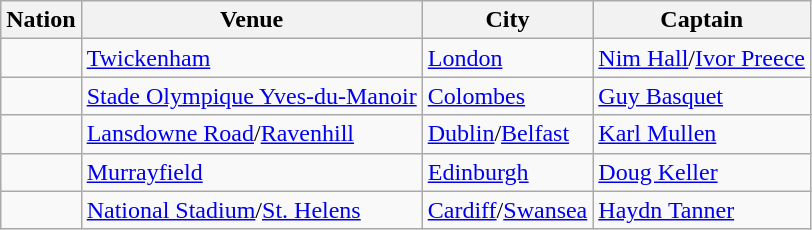<table class="wikitable">
<tr>
<th><strong>Nation</strong></th>
<th><strong>Venue</strong></th>
<th><strong>City</strong></th>
<th><strong>Captain</strong></th>
</tr>
<tr>
<td></td>
<td><a href='#'>Twickenham</a></td>
<td><a href='#'>London</a></td>
<td><a href='#'>Nim Hall</a>/<a href='#'>Ivor Preece</a></td>
</tr>
<tr>
<td></td>
<td><a href='#'>Stade Olympique Yves-du-Manoir</a></td>
<td><a href='#'>Colombes</a></td>
<td><a href='#'>Guy Basquet</a></td>
</tr>
<tr>
<td></td>
<td><a href='#'>Lansdowne Road</a>/<a href='#'>Ravenhill</a></td>
<td><a href='#'>Dublin</a>/<a href='#'>Belfast</a></td>
<td><a href='#'>Karl Mullen</a></td>
</tr>
<tr>
<td></td>
<td><a href='#'>Murrayfield</a></td>
<td><a href='#'>Edinburgh</a></td>
<td><a href='#'>Doug Keller</a></td>
</tr>
<tr>
<td></td>
<td><a href='#'>National Stadium</a>/<a href='#'>St. Helens</a></td>
<td><a href='#'>Cardiff</a>/<a href='#'>Swansea</a></td>
<td><a href='#'>Haydn Tanner</a></td>
</tr>
</table>
